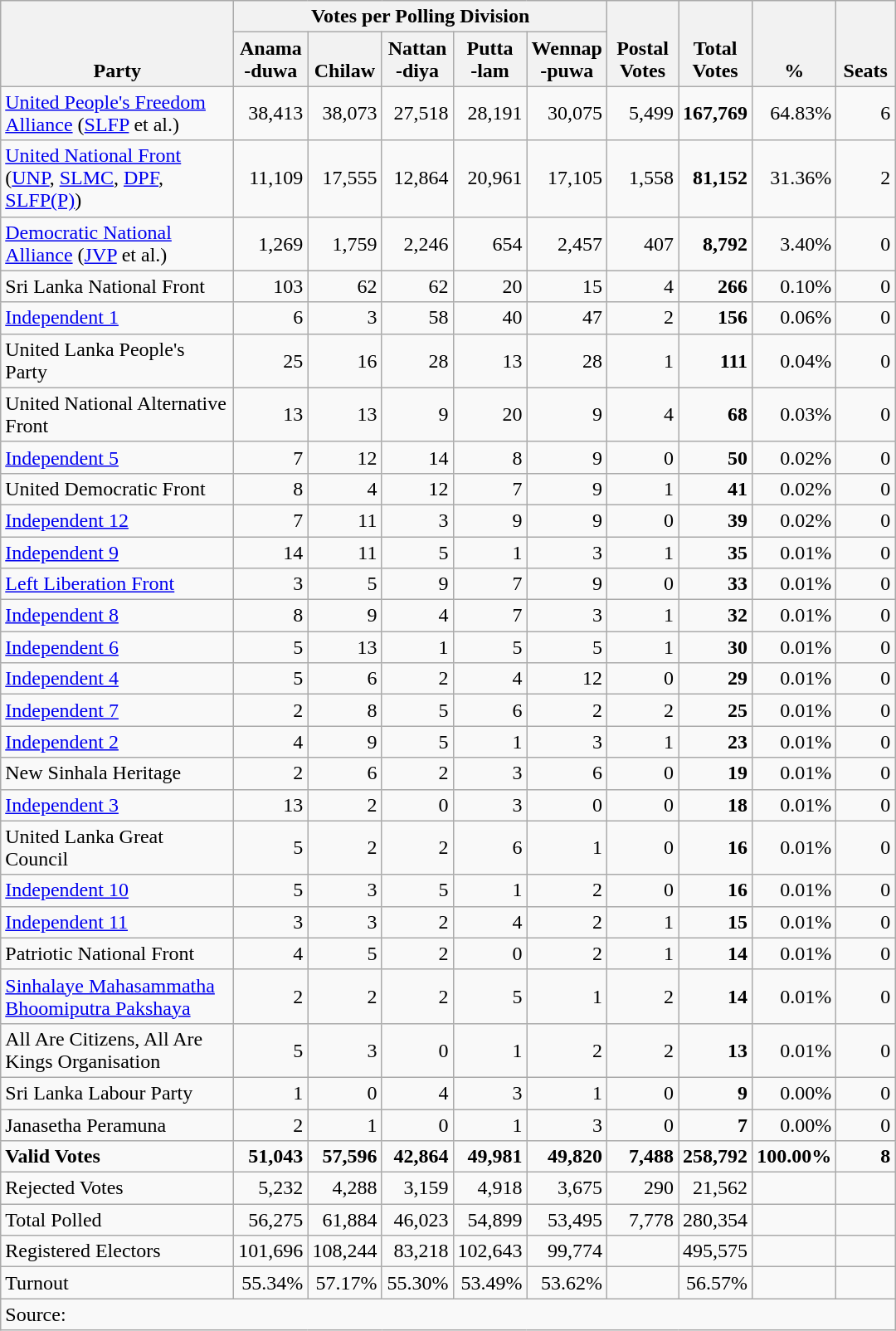<table class="wikitable" border="1" style="text-align:right;">
<tr>
<th align=left valign=bottom rowspan=2 width="180">Party</th>
<th colspan=5>Votes per Polling Division</th>
<th align=center valign=bottom rowspan=2 width="50">Postal<br>Votes</th>
<th align=center valign=bottom rowspan=2 width="50">Total Votes</th>
<th align=center valign=bottom rowspan=2 width="50">%</th>
<th align=center valign=bottom rowspan=2 width="40">Seats</th>
</tr>
<tr>
<th align=center valign=bottom width="50">Anama<br>-duwa</th>
<th align=center valign=bottom width="50">Chilaw</th>
<th align=center valign=bottom width="50">Nattan<br>-diya</th>
<th align=center valign=bottom width="50">Putta<br>-lam</th>
<th align=center valign=bottom width="50">Wennap<br>-puwa</th>
</tr>
<tr>
<td align=left><a href='#'>United People's Freedom Alliance</a> (<a href='#'>SLFP</a> et al.)</td>
<td>38,413</td>
<td>38,073</td>
<td>27,518</td>
<td>28,191</td>
<td>30,075</td>
<td>5,499</td>
<td><strong>167,769</strong></td>
<td>64.83%</td>
<td>6</td>
</tr>
<tr>
<td align=left><a href='#'>United National Front</a><br>(<a href='#'>UNP</a>, <a href='#'>SLMC</a>, <a href='#'>DPF</a>, <a href='#'>SLFP(P)</a>)</td>
<td>11,109</td>
<td>17,555</td>
<td>12,864</td>
<td>20,961</td>
<td>17,105</td>
<td>1,558</td>
<td><strong>81,152</strong></td>
<td>31.36%</td>
<td>2</td>
</tr>
<tr>
<td align=left><a href='#'>Democratic National Alliance</a> (<a href='#'>JVP</a> et al.)</td>
<td>1,269</td>
<td>1,759</td>
<td>2,246</td>
<td>654</td>
<td>2,457</td>
<td>407</td>
<td><strong>8,792</strong></td>
<td>3.40%</td>
<td>0</td>
</tr>
<tr>
<td align=left>Sri Lanka National Front</td>
<td>103</td>
<td>62</td>
<td>62</td>
<td>20</td>
<td>15</td>
<td>4</td>
<td><strong>266</strong></td>
<td>0.10%</td>
<td>0</td>
</tr>
<tr>
<td align=left><a href='#'>Independent 1</a></td>
<td>6</td>
<td>3</td>
<td>58</td>
<td>40</td>
<td>47</td>
<td>2</td>
<td><strong>156</strong></td>
<td>0.06%</td>
<td>0</td>
</tr>
<tr>
<td align=left>United Lanka People's Party</td>
<td>25</td>
<td>16</td>
<td>28</td>
<td>13</td>
<td>28</td>
<td>1</td>
<td><strong>111</strong></td>
<td>0.04%</td>
<td>0</td>
</tr>
<tr>
<td align=left>United National Alternative Front</td>
<td>13</td>
<td>13</td>
<td>9</td>
<td>20</td>
<td>9</td>
<td>4</td>
<td><strong>68</strong></td>
<td>0.03%</td>
<td>0</td>
</tr>
<tr>
<td align=left><a href='#'>Independent 5</a></td>
<td>7</td>
<td>12</td>
<td>14</td>
<td>8</td>
<td>9</td>
<td>0</td>
<td><strong>50</strong></td>
<td>0.02%</td>
<td>0</td>
</tr>
<tr>
<td align=left>United Democratic Front</td>
<td>8</td>
<td>4</td>
<td>12</td>
<td>7</td>
<td>9</td>
<td>1</td>
<td><strong>41</strong></td>
<td>0.02%</td>
<td>0</td>
</tr>
<tr>
<td align=left><a href='#'>Independent 12</a></td>
<td>7</td>
<td>11</td>
<td>3</td>
<td>9</td>
<td>9</td>
<td>0</td>
<td><strong>39</strong></td>
<td>0.02%</td>
<td>0</td>
</tr>
<tr>
<td align=left><a href='#'>Independent 9</a></td>
<td>14</td>
<td>11</td>
<td>5</td>
<td>1</td>
<td>3</td>
<td>1</td>
<td><strong>35</strong></td>
<td>0.01%</td>
<td>0</td>
</tr>
<tr>
<td align=left><a href='#'>Left Liberation Front</a></td>
<td>3</td>
<td>5</td>
<td>9</td>
<td>7</td>
<td>9</td>
<td>0</td>
<td><strong>33</strong></td>
<td>0.01%</td>
<td>0</td>
</tr>
<tr>
<td align=left><a href='#'>Independent 8</a></td>
<td>8</td>
<td>9</td>
<td>4</td>
<td>7</td>
<td>3</td>
<td>1</td>
<td><strong>32</strong></td>
<td>0.01%</td>
<td>0</td>
</tr>
<tr>
<td align=left><a href='#'>Independent 6</a></td>
<td>5</td>
<td>13</td>
<td>1</td>
<td>5</td>
<td>5</td>
<td>1</td>
<td><strong>30</strong></td>
<td>0.01%</td>
<td>0</td>
</tr>
<tr>
<td align=left><a href='#'>Independent 4</a></td>
<td>5</td>
<td>6</td>
<td>2</td>
<td>4</td>
<td>12</td>
<td>0</td>
<td><strong>29</strong></td>
<td>0.01%</td>
<td>0</td>
</tr>
<tr>
<td align=left><a href='#'>Independent 7</a></td>
<td>2</td>
<td>8</td>
<td>5</td>
<td>6</td>
<td>2</td>
<td>2</td>
<td><strong>25</strong></td>
<td>0.01%</td>
<td>0</td>
</tr>
<tr>
<td align=left><a href='#'>Independent 2</a></td>
<td>4</td>
<td>9</td>
<td>5</td>
<td>1</td>
<td>3</td>
<td>1</td>
<td><strong>23</strong></td>
<td>0.01%</td>
<td>0</td>
</tr>
<tr>
<td align=left>New Sinhala Heritage</td>
<td>2</td>
<td>6</td>
<td>2</td>
<td>3</td>
<td>6</td>
<td>0</td>
<td><strong>19</strong></td>
<td>0.01%</td>
<td>0</td>
</tr>
<tr>
<td align=left><a href='#'>Independent 3</a></td>
<td>13</td>
<td>2</td>
<td>0</td>
<td>3</td>
<td>0</td>
<td>0</td>
<td><strong>18</strong></td>
<td>0.01%</td>
<td>0</td>
</tr>
<tr>
<td align=left>United Lanka Great Council</td>
<td>5</td>
<td>2</td>
<td>2</td>
<td>6</td>
<td>1</td>
<td>0</td>
<td><strong>16</strong></td>
<td>0.01%</td>
<td>0</td>
</tr>
<tr>
<td align=left><a href='#'>Independent 10</a></td>
<td>5</td>
<td>3</td>
<td>5</td>
<td>1</td>
<td>2</td>
<td>0</td>
<td><strong>16</strong></td>
<td>0.01%</td>
<td>0</td>
</tr>
<tr>
<td align=left><a href='#'>Independent 11</a></td>
<td>3</td>
<td>3</td>
<td>2</td>
<td>4</td>
<td>2</td>
<td>1</td>
<td><strong>15</strong></td>
<td>0.01%</td>
<td>0</td>
</tr>
<tr>
<td align=left>Patriotic National Front</td>
<td>4</td>
<td>5</td>
<td>2</td>
<td>0</td>
<td>2</td>
<td>1</td>
<td><strong>14</strong></td>
<td>0.01%</td>
<td>0</td>
</tr>
<tr>
<td align=left><a href='#'>Sinhalaye Mahasammatha Bhoomiputra Pakshaya</a></td>
<td>2</td>
<td>2</td>
<td>2</td>
<td>5</td>
<td>1</td>
<td>2</td>
<td><strong>14</strong></td>
<td>0.01%</td>
<td>0</td>
</tr>
<tr>
<td align=left>All Are Citizens, All Are Kings Organisation</td>
<td>5</td>
<td>3</td>
<td>0</td>
<td>1</td>
<td>2</td>
<td>2</td>
<td><strong>13</strong></td>
<td>0.01%</td>
<td>0</td>
</tr>
<tr>
<td align=left>Sri Lanka Labour Party</td>
<td>1</td>
<td>0</td>
<td>4</td>
<td>3</td>
<td>1</td>
<td>0</td>
<td><strong>9</strong></td>
<td>0.00%</td>
<td>0</td>
</tr>
<tr>
<td align=left>Janasetha Peramuna</td>
<td>2</td>
<td>1</td>
<td>0</td>
<td>1</td>
<td>3</td>
<td>0</td>
<td><strong>7</strong></td>
<td>0.00%</td>
<td>0</td>
</tr>
<tr>
<td align=left><strong>Valid Votes</strong></td>
<td><strong>51,043</strong></td>
<td><strong>57,596</strong></td>
<td><strong>42,864</strong></td>
<td><strong>49,981</strong></td>
<td><strong>49,820</strong></td>
<td><strong>7,488</strong></td>
<td><strong>258,792</strong></td>
<td><strong>100.00%</strong></td>
<td><strong>8</strong></td>
</tr>
<tr>
<td align=left>Rejected Votes</td>
<td>5,232</td>
<td>4,288</td>
<td>3,159</td>
<td>4,918</td>
<td>3,675</td>
<td>290</td>
<td>21,562</td>
<td></td>
<td></td>
</tr>
<tr>
<td align=left>Total Polled</td>
<td>56,275</td>
<td>61,884</td>
<td>46,023</td>
<td>54,899</td>
<td>53,495</td>
<td>7,778</td>
<td>280,354</td>
<td></td>
<td></td>
</tr>
<tr>
<td align=left>Registered Electors</td>
<td>101,696</td>
<td>108,244</td>
<td>83,218</td>
<td>102,643</td>
<td>99,774</td>
<td></td>
<td>495,575</td>
<td></td>
<td></td>
</tr>
<tr>
<td align=left>Turnout</td>
<td>55.34%</td>
<td>57.17%</td>
<td>55.30%</td>
<td>53.49%</td>
<td>53.62%</td>
<td></td>
<td>56.57%</td>
<td></td>
<td></td>
</tr>
<tr>
<td align=left colspan=11>Source:</td>
</tr>
</table>
